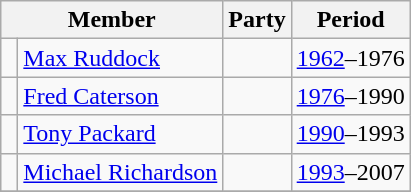<table class="wikitable">
<tr>
<th colspan="2">Member</th>
<th>Party</th>
<th>Period</th>
</tr>
<tr>
<td> </td>
<td><a href='#'>Max Ruddock</a></td>
<td></td>
<td><a href='#'>1962</a>–1976</td>
</tr>
<tr>
<td> </td>
<td><a href='#'>Fred Caterson</a></td>
<td></td>
<td><a href='#'>1976</a>–1990</td>
</tr>
<tr>
<td> </td>
<td><a href='#'>Tony Packard</a></td>
<td></td>
<td><a href='#'>1990</a>–1993</td>
</tr>
<tr>
<td> </td>
<td><a href='#'>Michael Richardson</a></td>
<td></td>
<td><a href='#'>1993</a>–2007</td>
</tr>
<tr>
</tr>
</table>
